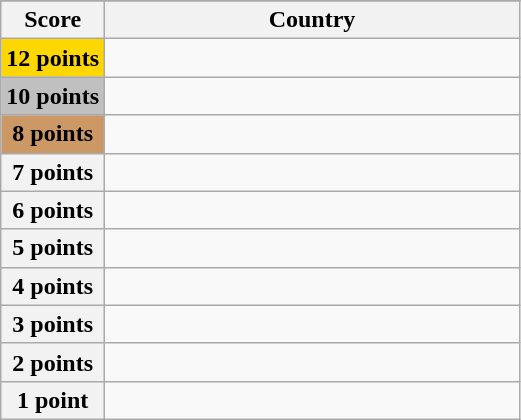<table class="wikitable">
<tr>
</tr>
<tr>
<th scope="col" width="20%">Score</th>
<th scope="col">Country</th>
</tr>
<tr>
<th scope="row" style="background:gold">12 points</th>
<td></td>
</tr>
<tr>
<th scope="row" style="background:silver">10 points</th>
<td></td>
</tr>
<tr>
<th scope="row" style="background:#CC9966">8 points</th>
<td></td>
</tr>
<tr>
<th scope="row">7 points</th>
<td></td>
</tr>
<tr>
<th scope="row">6 points</th>
<td></td>
</tr>
<tr>
<th scope="row">5 points</th>
<td></td>
</tr>
<tr>
<th scope="row">4 points</th>
<td></td>
</tr>
<tr>
<th scope="row">3 points</th>
<td></td>
</tr>
<tr>
<th scope="row">2 points</th>
<td></td>
</tr>
<tr>
<th scope="row">1 point</th>
<td></td>
</tr>
</table>
